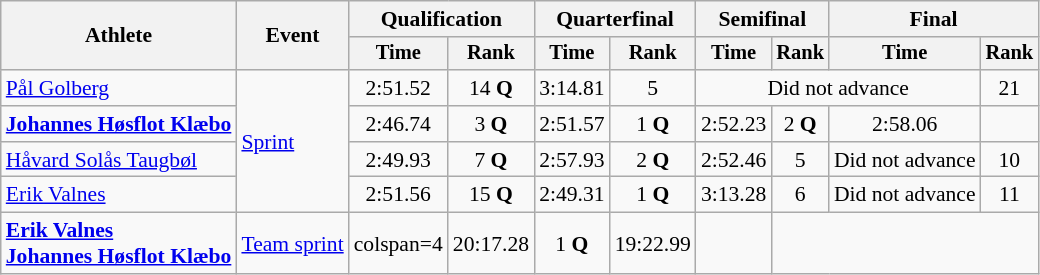<table class=wikitable style="font-size:90%; text-align:center">
<tr>
<th rowspan=2>Athlete</th>
<th rowspan=2>Event</th>
<th colspan=2>Qualification</th>
<th colspan=2>Quarterfinal</th>
<th colspan=2>Semifinal</th>
<th colspan=2>Final</th>
</tr>
<tr style=font-size:95%>
<th>Time</th>
<th>Rank</th>
<th>Time</th>
<th>Rank</th>
<th>Time</th>
<th>Rank</th>
<th>Time</th>
<th>Rank</th>
</tr>
<tr>
<td align=left><a href='#'>Pål Golberg</a></td>
<td align=left rowspan=4><a href='#'>Sprint</a></td>
<td>2:51.52</td>
<td>14 <strong>Q</strong></td>
<td>3:14.81</td>
<td>5</td>
<td colspan=3>Did not advance</td>
<td>21</td>
</tr>
<tr>
<td align=left><strong><a href='#'>Johannes Høsflot Klæbo</a></strong></td>
<td>2:46.74</td>
<td>3 <strong>Q</strong></td>
<td>2:51.57</td>
<td>1 <strong>Q</strong></td>
<td>2:52.23</td>
<td>2 <strong>Q</strong></td>
<td>2:58.06</td>
<td></td>
</tr>
<tr>
<td align=left><a href='#'>Håvard Solås Taugbøl</a></td>
<td>2:49.93</td>
<td>7 <strong>Q</strong></td>
<td>2:57.93</td>
<td>2 <strong>Q</strong></td>
<td>2:52.46</td>
<td>5</td>
<td>Did not advance</td>
<td>10</td>
</tr>
<tr>
<td align=left><a href='#'>Erik Valnes</a></td>
<td>2:51.56</td>
<td>15 <strong>Q</strong></td>
<td>2:49.31</td>
<td>1 <strong>Q</strong></td>
<td>3:13.28</td>
<td>6</td>
<td>Did not advance</td>
<td>11</td>
</tr>
<tr>
<td align=left><strong><a href='#'>Erik Valnes</a> <br> <a href='#'>Johannes Høsflot Klæbo</a></strong></td>
<td align=left><a href='#'>Team sprint</a></td>
<td>colspan=4 </td>
<td>20:17.28</td>
<td>1 <strong>Q</strong></td>
<td>19:22.99</td>
<td></td>
</tr>
</table>
